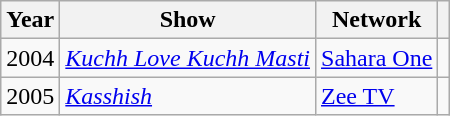<table class="wikitable plainrowheaders sortable" style="margin-right: 0;">
<tr style="text-align:center;">
<th scope="col">Year</th>
<th scope="col">Show</th>
<th scope="col" class="unsortable">Network</th>
<th scope="col" class="unsortable"></th>
</tr>
<tr>
<td rowspan="1">2004</td>
<td><em><a href='#'>Kuchh Love Kuchh Masti</a></em></td>
<td><a href='#'>Sahara One</a></td>
<td></td>
</tr>
<tr>
<td rowspan="1">2005</td>
<td><em><a href='#'>Kasshish</a></em></td>
<td><a href='#'>Zee TV</a></td>
<td></td>
</tr>
</table>
